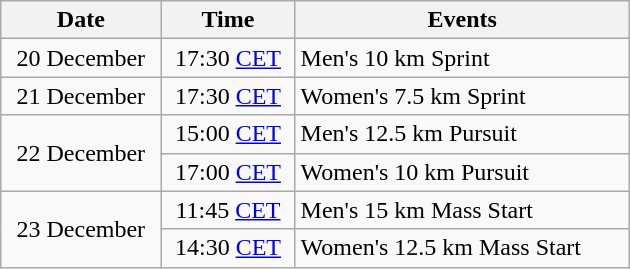<table class="wikitable" style="text-align: center" width="420">
<tr>
<th>Date</th>
<th>Time</th>
<th>Events</th>
</tr>
<tr>
<td>20 December</td>
<td>17:30 <a href='#'>CET</a></td>
<td style="text-align: left">Men's 10 km Sprint</td>
</tr>
<tr>
<td>21 December</td>
<td>17:30 <a href='#'>CET</a></td>
<td style="text-align: left">Women's 7.5 km Sprint</td>
</tr>
<tr>
<td rowspan=2>22 December</td>
<td>15:00 <a href='#'>CET</a></td>
<td style="text-align: left">Men's 12.5 km Pursuit</td>
</tr>
<tr>
<td>17:00 <a href='#'>CET</a></td>
<td style="text-align: left">Women's 10 km Pursuit</td>
</tr>
<tr>
<td rowspan=2>23 December</td>
<td>11:45 <a href='#'>CET</a></td>
<td style="text-align: left">Men's 15 km Mass Start</td>
</tr>
<tr>
<td>14:30 <a href='#'>CET</a></td>
<td style="text-align: left">Women's 12.5 km Mass Start</td>
</tr>
</table>
